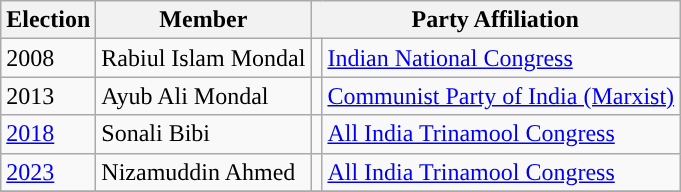<table class="wikitable">
<tr>
<th>Election</th>
<th>Member</th>
<th colspan="2">Party Affiliation</th>
</tr>
<tr>
<td>2008</td>
<td>Rabiul Islam Mondal</td>
<td style="background-color: "></td>
<td><a href='#'>Indian National Congress</a></td>
</tr>
<tr>
<td>2013</td>
<td>Ayub Ali Mondal</td>
<td style="background-color: "></td>
<td><a href='#'>Communist Party of India (Marxist)</a></td>
</tr>
<tr>
<td><a href='#'>2018</a></td>
<td>Sonali Bibi</td>
<td style="background-color: "></td>
<td><a href='#'>All India Trinamool Congress</a></td>
</tr>
<tr>
<td><a href='#'>2023</a></td>
<td>Nizamuddin Ahmed</td>
<td style="background-color: "></td>
<td><a href='#'>All India Trinamool Congress</a></td>
</tr>
<tr>
</tr>
</table>
